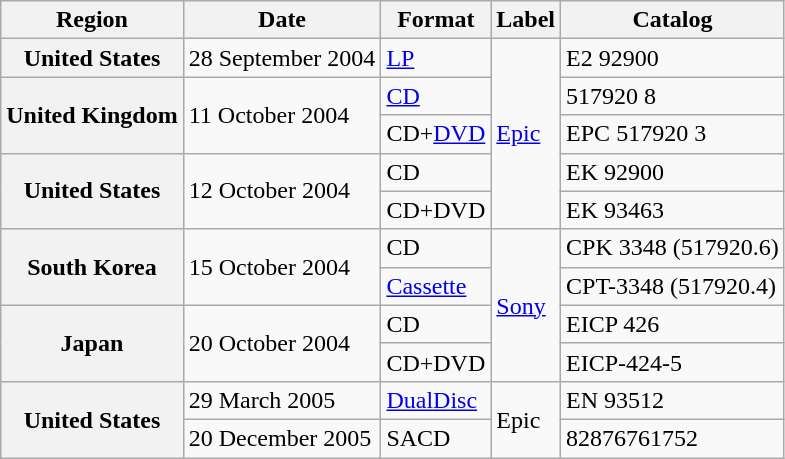<table class="wikitable plainrowheaders">
<tr>
<th scope="col">Region</th>
<th scope="col">Date</th>
<th scope="col">Format</th>
<th scope="col">Label</th>
<th scope="col">Catalog</th>
</tr>
<tr>
<th scope="row">United States</th>
<td>28 September 2004</td>
<td><a href='#'>LP</a></td>
<td rowspan="5"><a href='#'>Epic</a></td>
<td>E2 92900</td>
</tr>
<tr>
<th scope="row" rowspan="2">United Kingdom</th>
<td rowspan="2">11 October 2004</td>
<td><a href='#'>CD</a></td>
<td>517920 8</td>
</tr>
<tr>
<td>CD+<a href='#'>DVD</a></td>
<td>EPC 517920 3</td>
</tr>
<tr>
<th scope="row" rowspan="2">United States</th>
<td rowspan="2">12 October 2004</td>
<td>CD</td>
<td>EK 92900</td>
</tr>
<tr>
<td>CD+DVD</td>
<td>EK 93463</td>
</tr>
<tr>
<th scope="row" rowspan="2">South Korea</th>
<td rowspan="2">15 October 2004</td>
<td>CD</td>
<td rowspan="4"><a href='#'>Sony</a></td>
<td>CPK 3348 (517920.6)</td>
</tr>
<tr>
<td><a href='#'>Cassette</a></td>
<td>CPT-3348 (517920.4)</td>
</tr>
<tr>
<th scope="row" rowspan="2">Japan</th>
<td rowspan="2">20 October 2004</td>
<td>CD</td>
<td>EICP 426</td>
</tr>
<tr>
<td>CD+DVD</td>
<td>EICP-424-5</td>
</tr>
<tr>
<th scope="row" rowspan="2">United States</th>
<td>29 March 2005</td>
<td><a href='#'>DualDisc</a></td>
<td rowspan="2">Epic</td>
<td>EN 93512</td>
</tr>
<tr>
<td>20 December 2005</td>
<td>SACD</td>
<td>82876761752</td>
</tr>
</table>
